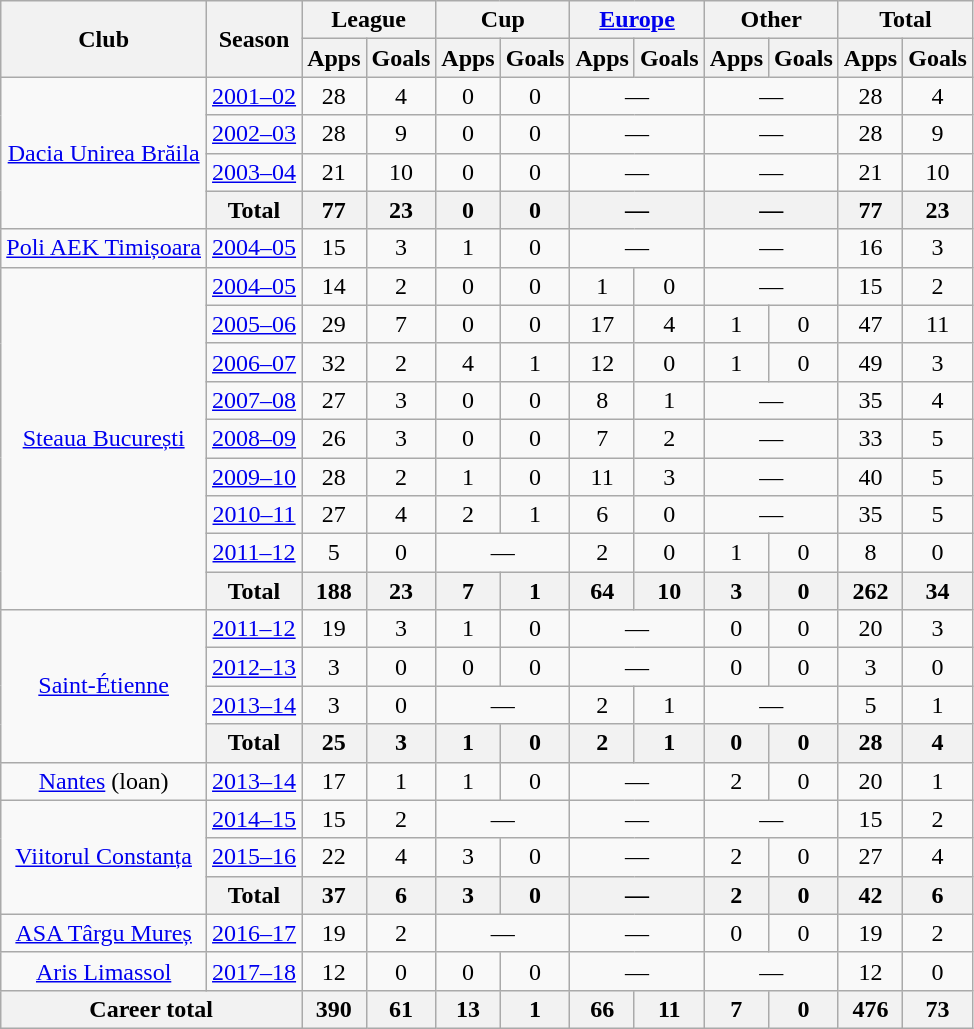<table class="wikitable" style="text-align: center;">
<tr>
<th rowspan="2">Club</th>
<th rowspan="2">Season</th>
<th colspan="2">League</th>
<th colspan="2">Cup</th>
<th colspan="2"><a href='#'>Europe</a></th>
<th colspan="2">Other</th>
<th colspan="2">Total</th>
</tr>
<tr>
<th>Apps</th>
<th>Goals</th>
<th>Apps</th>
<th>Goals</th>
<th>Apps</th>
<th>Goals</th>
<th>Apps</th>
<th>Goals</th>
<th>Apps</th>
<th>Goals</th>
</tr>
<tr>
<td rowspan="4"><a href='#'>Dacia Unirea Brăila</a></td>
<td><a href='#'>2001–02</a></td>
<td>28</td>
<td>4</td>
<td>0</td>
<td>0</td>
<td colspan="2">—</td>
<td colspan="2">—</td>
<td>28</td>
<td>4</td>
</tr>
<tr>
<td><a href='#'>2002–03</a></td>
<td>28</td>
<td>9</td>
<td>0</td>
<td>0</td>
<td colspan="2">—</td>
<td colspan="2">—</td>
<td>28</td>
<td>9</td>
</tr>
<tr>
<td><a href='#'>2003–04</a></td>
<td>21</td>
<td>10</td>
<td>0</td>
<td>0</td>
<td colspan="2">—</td>
<td colspan="2">—</td>
<td>21</td>
<td>10</td>
</tr>
<tr>
<th>Total</th>
<th>77</th>
<th>23</th>
<th>0</th>
<th>0</th>
<th colspan="2">—</th>
<th colspan="2">—</th>
<th>77</th>
<th>23</th>
</tr>
<tr>
<td rowspan="1"><a href='#'>Poli AEK Timișoara</a></td>
<td><a href='#'>2004–05</a></td>
<td>15</td>
<td>3</td>
<td>1</td>
<td>0</td>
<td colspan="2">—</td>
<td colspan="2">—</td>
<td>16</td>
<td>3</td>
</tr>
<tr>
<td rowspan="9"><a href='#'>Steaua București</a></td>
<td><a href='#'>2004–05</a></td>
<td>14</td>
<td>2</td>
<td>0</td>
<td>0</td>
<td>1</td>
<td>0</td>
<td colspan="2">—</td>
<td>15</td>
<td>2</td>
</tr>
<tr>
<td><a href='#'>2005–06</a></td>
<td>29</td>
<td>7</td>
<td>0</td>
<td>0</td>
<td>17</td>
<td>4</td>
<td>1</td>
<td>0</td>
<td>47</td>
<td>11</td>
</tr>
<tr>
<td><a href='#'>2006–07</a></td>
<td>32</td>
<td>2</td>
<td>4</td>
<td>1</td>
<td>12</td>
<td>0</td>
<td>1</td>
<td>0</td>
<td>49</td>
<td>3</td>
</tr>
<tr>
<td><a href='#'>2007–08</a></td>
<td>27</td>
<td>3</td>
<td>0</td>
<td>0</td>
<td>8</td>
<td>1</td>
<td colspan="2">—</td>
<td>35</td>
<td>4</td>
</tr>
<tr>
<td><a href='#'>2008–09</a></td>
<td>26</td>
<td>3</td>
<td>0</td>
<td>0</td>
<td>7</td>
<td>2</td>
<td colspan="2">—</td>
<td>33</td>
<td>5</td>
</tr>
<tr>
<td><a href='#'>2009–10</a></td>
<td>28</td>
<td>2</td>
<td>1</td>
<td>0</td>
<td>11</td>
<td>3</td>
<td colspan="2">—</td>
<td>40</td>
<td>5</td>
</tr>
<tr>
<td><a href='#'>2010–11</a></td>
<td>27</td>
<td>4</td>
<td>2</td>
<td>1</td>
<td>6</td>
<td>0</td>
<td colspan="2">—</td>
<td>35</td>
<td>5</td>
</tr>
<tr>
<td><a href='#'>2011–12</a></td>
<td>5</td>
<td>0</td>
<td colspan="2">—</td>
<td>2</td>
<td>0</td>
<td>1</td>
<td>0</td>
<td>8</td>
<td>0</td>
</tr>
<tr>
<th>Total</th>
<th>188</th>
<th>23</th>
<th>7</th>
<th>1</th>
<th>64</th>
<th>10</th>
<th>3</th>
<th>0</th>
<th>262</th>
<th>34</th>
</tr>
<tr>
<td rowspan="4"><a href='#'>Saint-Étienne</a></td>
<td><a href='#'>2011–12</a></td>
<td>19</td>
<td>3</td>
<td>1</td>
<td>0</td>
<td colspan="2">—</td>
<td>0</td>
<td>0</td>
<td>20</td>
<td>3</td>
</tr>
<tr>
<td><a href='#'>2012–13</a></td>
<td>3</td>
<td>0</td>
<td>0</td>
<td>0</td>
<td colspan="2">—</td>
<td>0</td>
<td>0</td>
<td>3</td>
<td>0</td>
</tr>
<tr>
<td><a href='#'>2013–14</a></td>
<td>3</td>
<td>0</td>
<td colspan="2">—</td>
<td>2</td>
<td>1</td>
<td colspan="2">—</td>
<td>5</td>
<td>1</td>
</tr>
<tr>
<th>Total</th>
<th>25</th>
<th>3</th>
<th>1</th>
<th>0</th>
<th>2</th>
<th>1</th>
<th>0</th>
<th>0</th>
<th>28</th>
<th>4</th>
</tr>
<tr>
<td rowspan="1"><a href='#'>Nantes</a> (loan)</td>
<td><a href='#'>2013–14</a></td>
<td>17</td>
<td>1</td>
<td>1</td>
<td>0</td>
<td colspan="2">—</td>
<td>2</td>
<td>0</td>
<td>20</td>
<td>1</td>
</tr>
<tr>
<td rowspan="3"><a href='#'>Viitorul Constanța</a></td>
<td><a href='#'>2014–15</a></td>
<td>15</td>
<td>2</td>
<td colspan="2">—</td>
<td colspan="2">—</td>
<td colspan="2">—</td>
<td>15</td>
<td>2</td>
</tr>
<tr>
<td><a href='#'>2015–16</a></td>
<td>22</td>
<td>4</td>
<td>3</td>
<td>0</td>
<td colspan="2">—</td>
<td>2</td>
<td>0</td>
<td>27</td>
<td>4</td>
</tr>
<tr>
<th>Total</th>
<th>37</th>
<th>6</th>
<th>3</th>
<th>0</th>
<th colspan="2">—</th>
<th>2</th>
<th>0</th>
<th>42</th>
<th>6</th>
</tr>
<tr>
<td rowspan="1"><a href='#'>ASA Târgu Mureș</a></td>
<td><a href='#'>2016–17</a></td>
<td>19</td>
<td>2</td>
<td colspan="2">—</td>
<td colspan="2">—</td>
<td>0</td>
<td>0</td>
<td>19</td>
<td>2</td>
</tr>
<tr>
<td rowspan="1"><a href='#'>Aris Limassol</a></td>
<td><a href='#'>2017–18</a></td>
<td>12</td>
<td>0</td>
<td>0</td>
<td>0</td>
<td colspan="2">—</td>
<td colspan="2">—</td>
<td>12</td>
<td>0</td>
</tr>
<tr>
<th colspan="2">Career total</th>
<th>390</th>
<th>61</th>
<th>13</th>
<th>1</th>
<th>66</th>
<th>11</th>
<th>7</th>
<th>0</th>
<th>476</th>
<th>73</th>
</tr>
</table>
